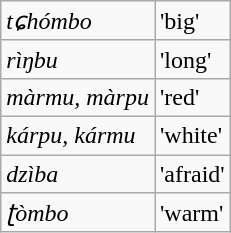<table class="wikitable">
<tr>
<td><em>tɕhómbo</em></td>
<td>'big'</td>
</tr>
<tr>
<td><em>rìŋbu</em></td>
<td>'long'</td>
</tr>
<tr>
<td><em>màrmu, màrpu</em></td>
<td>'red'</td>
</tr>
<tr>
<td><em>kárpu, kármu</em></td>
<td>'white'</td>
</tr>
<tr>
<td><em>dzìba</em></td>
<td>'afraid'</td>
</tr>
<tr>
<td><em>ʈòmbo</em></td>
<td>'warm'</td>
</tr>
</table>
